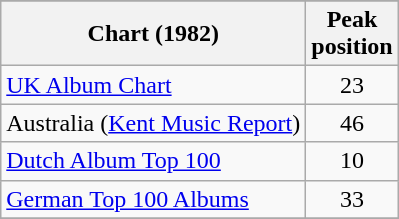<table class="wikitable sortable">
<tr>
</tr>
<tr>
<th>Chart (1982)</th>
<th>Peak<br>position</th>
</tr>
<tr>
<td><a href='#'>UK Album Chart</a></td>
<td style="text-align:center;">23</td>
</tr>
<tr>
<td>Australia (<a href='#'>Kent Music Report</a>)</td>
<td style="text-align:center;">46</td>
</tr>
<tr>
<td><a href='#'>Dutch Album Top 100</a></td>
<td style="text-align:center;">10</td>
</tr>
<tr>
<td><a href='#'>German Top 100 Albums</a></td>
<td style="text-align:center;">33</td>
</tr>
<tr>
</tr>
</table>
